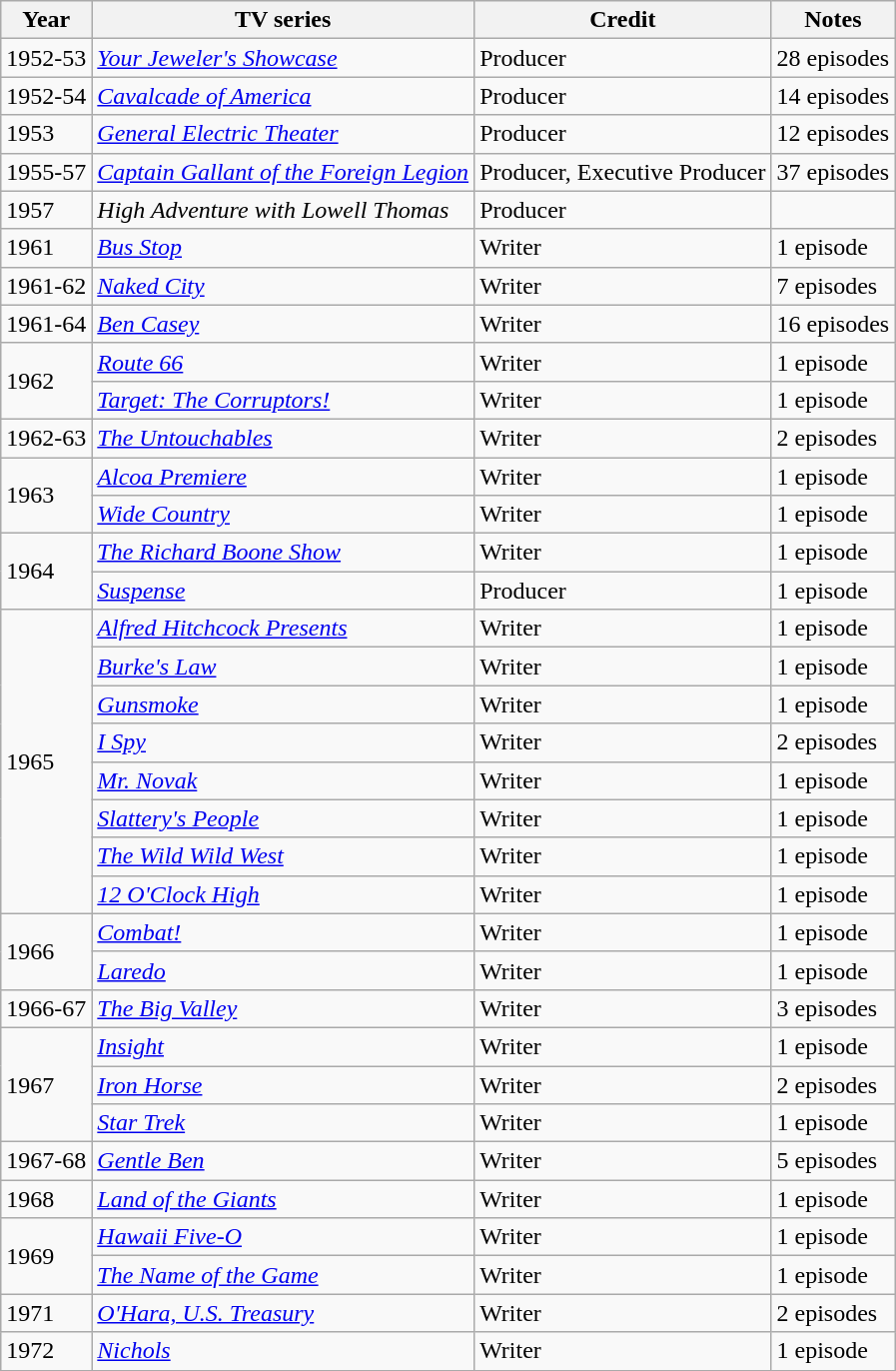<table class="wikitable">
<tr>
<th>Year</th>
<th>TV series</th>
<th>Credit</th>
<th>Notes</th>
</tr>
<tr>
<td>1952-53</td>
<td><em><a href='#'>Your Jeweler's Showcase</a></em></td>
<td>Producer</td>
<td>28 episodes</td>
</tr>
<tr>
<td>1952-54</td>
<td><em><a href='#'>Cavalcade of America</a></em></td>
<td>Producer</td>
<td>14 episodes</td>
</tr>
<tr>
<td>1953</td>
<td><em><a href='#'>General Electric Theater</a></em></td>
<td>Producer</td>
<td>12 episodes</td>
</tr>
<tr>
<td>1955-57</td>
<td><em><a href='#'>Captain Gallant of the Foreign Legion</a></em></td>
<td>Producer, Executive Producer</td>
<td>37 episodes</td>
</tr>
<tr>
<td>1957</td>
<td><em>High Adventure with Lowell Thomas</em></td>
<td>Producer</td>
<td></td>
</tr>
<tr>
<td>1961</td>
<td><em><a href='#'>Bus Stop</a></em></td>
<td>Writer</td>
<td>1 episode</td>
</tr>
<tr>
<td>1961-62</td>
<td><em><a href='#'>Naked City</a></em></td>
<td>Writer</td>
<td>7 episodes</td>
</tr>
<tr>
<td>1961-64</td>
<td><em><a href='#'>Ben Casey</a></em></td>
<td>Writer</td>
<td>16 episodes</td>
</tr>
<tr>
<td rowspan=2>1962</td>
<td><em><a href='#'>Route 66</a></em></td>
<td>Writer</td>
<td>1 episode</td>
</tr>
<tr>
<td><em><a href='#'>Target: The Corruptors!</a></em></td>
<td>Writer</td>
<td>1 episode</td>
</tr>
<tr>
<td>1962-63</td>
<td><em><a href='#'>The Untouchables</a></em></td>
<td>Writer</td>
<td>2 episodes</td>
</tr>
<tr>
<td rowspan=2>1963</td>
<td><em><a href='#'>Alcoa Premiere</a></em></td>
<td>Writer</td>
<td>1 episode</td>
</tr>
<tr>
<td><em><a href='#'>Wide Country</a></em></td>
<td>Writer</td>
<td>1 episode</td>
</tr>
<tr>
<td rowspan=2>1964</td>
<td><em><a href='#'>The Richard Boone Show</a></em></td>
<td>Writer</td>
<td>1 episode</td>
</tr>
<tr>
<td><em><a href='#'>Suspense</a></em></td>
<td>Producer</td>
<td>1 episode</td>
</tr>
<tr>
<td rowspan=8>1965</td>
<td><em><a href='#'>Alfred Hitchcock Presents</a></em></td>
<td>Writer</td>
<td>1 episode</td>
</tr>
<tr>
<td><em><a href='#'>Burke's Law</a></em></td>
<td>Writer</td>
<td>1 episode</td>
</tr>
<tr>
<td><em><a href='#'>Gunsmoke</a></em></td>
<td>Writer</td>
<td>1 episode</td>
</tr>
<tr>
<td><em><a href='#'>I Spy</a></em></td>
<td>Writer</td>
<td>2 episodes</td>
</tr>
<tr>
<td><em><a href='#'>Mr. Novak</a></em></td>
<td>Writer</td>
<td>1 episode</td>
</tr>
<tr>
<td><em><a href='#'>Slattery's People</a></em></td>
<td>Writer</td>
<td>1 episode</td>
</tr>
<tr>
<td><em><a href='#'>The Wild Wild West</a></em></td>
<td>Writer</td>
<td>1 episode</td>
</tr>
<tr>
<td><em><a href='#'>12 O'Clock High</a></em></td>
<td>Writer</td>
<td>1 episode</td>
</tr>
<tr>
<td rowspan=2>1966</td>
<td><em><a href='#'>Combat!</a></em></td>
<td>Writer</td>
<td>1 episode</td>
</tr>
<tr>
<td><em><a href='#'>Laredo</a></em></td>
<td>Writer</td>
<td>1 episode</td>
</tr>
<tr>
<td>1966-67</td>
<td><em><a href='#'>The Big Valley</a></em></td>
<td>Writer</td>
<td>3 episodes</td>
</tr>
<tr>
<td rowspan=3>1967</td>
<td><em><a href='#'>Insight</a></em></td>
<td>Writer</td>
<td>1 episode</td>
</tr>
<tr>
<td><em><a href='#'>Iron Horse</a></em></td>
<td>Writer</td>
<td>2 episodes</td>
</tr>
<tr>
<td><em><a href='#'>Star Trek</a></em></td>
<td>Writer</td>
<td>1 episode</td>
</tr>
<tr>
<td>1967-68</td>
<td><em><a href='#'>Gentle Ben</a></em></td>
<td>Writer</td>
<td>5 episodes</td>
</tr>
<tr>
<td>1968</td>
<td><em><a href='#'>Land of the Giants</a></em></td>
<td>Writer</td>
<td>1 episode</td>
</tr>
<tr>
<td rowspan=2>1969</td>
<td><em><a href='#'>Hawaii Five-O</a></em></td>
<td>Writer</td>
<td>1 episode</td>
</tr>
<tr>
<td><em><a href='#'>The Name of the Game</a></em></td>
<td>Writer</td>
<td>1 episode</td>
</tr>
<tr>
<td>1971</td>
<td><em><a href='#'>O'Hara, U.S. Treasury</a></em></td>
<td>Writer</td>
<td>2 episodes</td>
</tr>
<tr>
<td>1972</td>
<td><em><a href='#'>Nichols</a></em></td>
<td>Writer</td>
<td>1 episode</td>
</tr>
<tr>
</tr>
</table>
